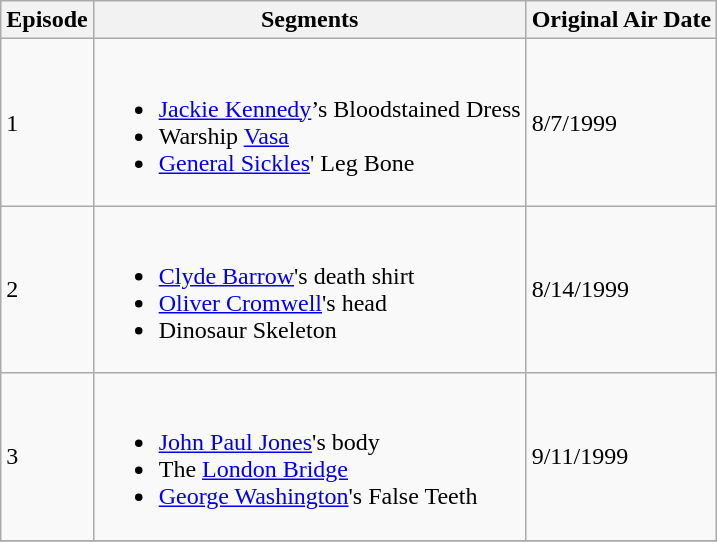<table class="wikitable">
<tr>
<th>Episode</th>
<th>Segments</th>
<th>Original Air Date</th>
</tr>
<tr>
<td>1</td>
<td><br><ul><li><a href='#'>Jackie Kennedy</a>’s Bloodstained Dress</li><li>Warship <a href='#'>Vasa</a></li><li><a href='#'>General Sickles</a>' Leg Bone</li></ul></td>
<td>8/7/1999 </td>
</tr>
<tr>
<td>2</td>
<td><br><ul><li><a href='#'>Clyde Barrow</a>'s death shirt</li><li><a href='#'>Oliver Cromwell</a>'s head</li><li>Dinosaur Skeleton</li></ul></td>
<td>8/14/1999 </td>
</tr>
<tr>
<td>3</td>
<td><br><ul><li><a href='#'>John Paul Jones</a>'s body</li><li>The <a href='#'>London Bridge</a></li><li><a href='#'>George Washington</a>'s False Teeth</li></ul></td>
<td>9/11/1999</td>
</tr>
<tr>
</tr>
</table>
